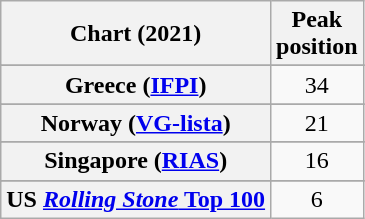<table class="wikitable sortable plainrowheaders" style="text-align:center">
<tr>
<th scope="col">Chart (2021)</th>
<th scope="col">Peak<br>position</th>
</tr>
<tr>
</tr>
<tr>
</tr>
<tr>
</tr>
<tr>
<th scope="row">Greece (<a href='#'>IFPI</a>)</th>
<td>34</td>
</tr>
<tr>
</tr>
<tr>
</tr>
<tr>
</tr>
<tr>
<th scope="row">Norway (<a href='#'>VG-lista</a>)</th>
<td>21</td>
</tr>
<tr>
</tr>
<tr>
<th scope="row">Singapore (<a href='#'>RIAS</a>)</th>
<td>16</td>
</tr>
<tr>
</tr>
<tr>
</tr>
<tr>
</tr>
<tr>
</tr>
<tr>
<th scope="row">US <a href='#'><em>Rolling Stone</em> Top 100</a></th>
<td>6</td>
</tr>
</table>
